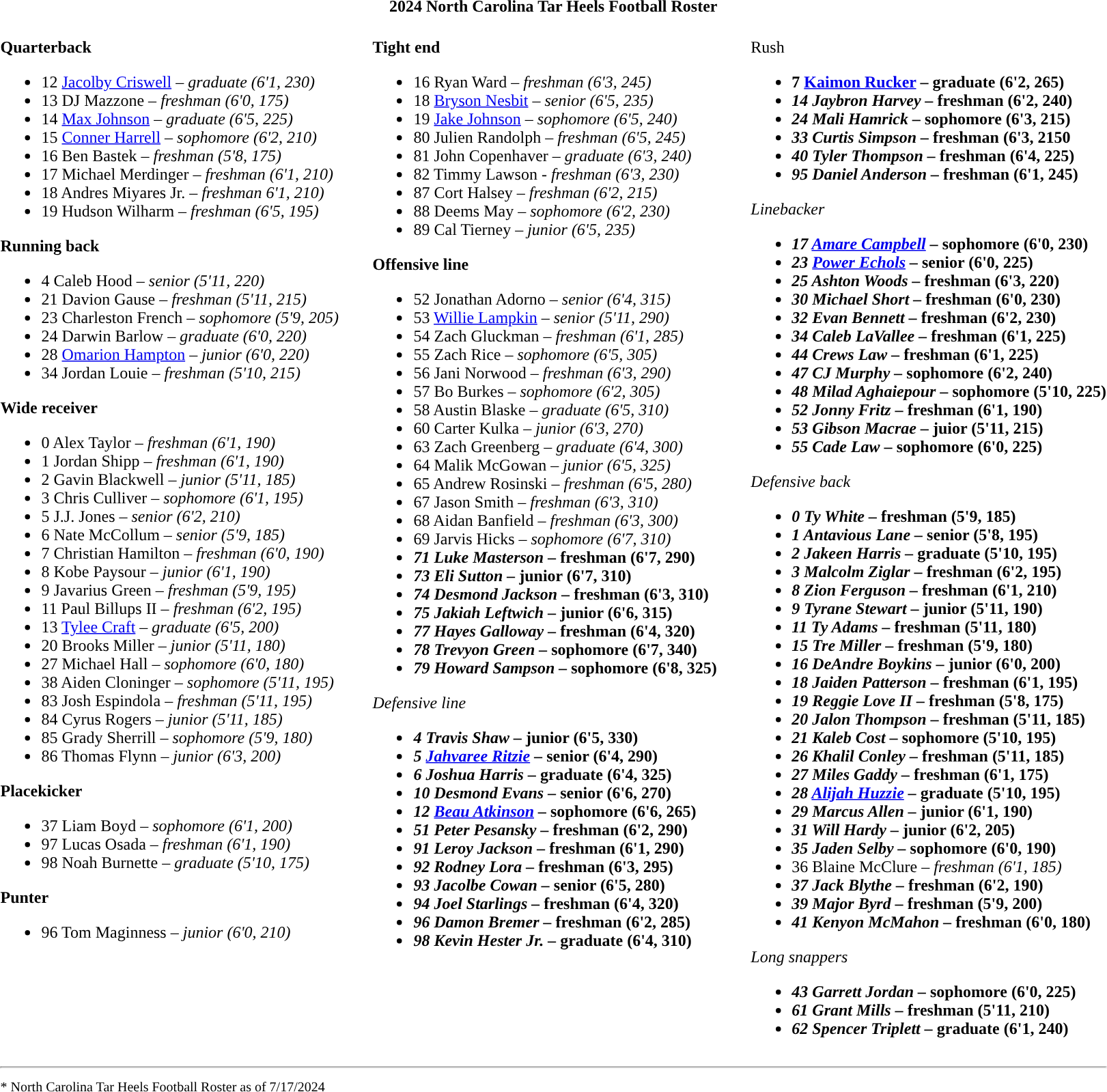<table class="toccolours" style="text-align: left;">
<tr>
<th colspan=11 style="text-align:center; ">2024 North Carolina Tar Heels Football Roster</th>
</tr>
<tr>
<td valign="top"><br><strong>Quarterback</strong><ul><li>12  <a href='#'>Jacolby Criswell</a> – <em>graduate (6'1, 230)</em></li><li>13  DJ Mazzone – <em>freshman (6'0, 175)</em></li><li>14  <a href='#'>Max Johnson</a> – <em>graduate (6'5, 225)</em></li><li>15  <a href='#'>Conner Harrell</a> – <em>sophomore (6'2, 210)</em></li><li>16  Ben Bastek – <em>freshman (5'8, 175)</em></li><li>17  Michael Merdinger – <em>freshman (6'1, 210)</em></li><li>18  Andres Miyares Jr. – <em>freshman 6'1, 210)</em></li><li>19  Hudson Wilharm – <em>freshman (6'5, 195)</em></li></ul><strong>Running back</strong><ul><li>4   Caleb Hood – <em>senior (5'11, 220)</em></li><li>21  Davion Gause – <em>freshman  (5'11, 215)</em></li><li>23  Charleston French – <em>sophomore (5'9, 205)</em></li><li>24  Darwin Barlow – <em>graduate (6'0, 220)</em></li><li>28  <a href='#'>Omarion Hampton</a> – <em>junior (6'0, 220)</em></li><li>34  Jordan Louie – <em> freshman (5'10, 215)</em></li></ul><strong>Wide receiver</strong><ul><li>0   Alex Taylor – <em>freshman (6'1, 190)</em></li><li>1   Jordan Shipp – <em>freshman (6'1, 190)</em></li><li>2   Gavin Blackwell – <em>junior (5'11, 185)</em></li><li>3   Chris Culliver – <em>sophomore (6'1, 195)</em></li><li>5   J.J. Jones – <em>senior (6'2, 210)</em></li><li>6   Nate McCollum – <em>senior (5'9, 185)</em></li><li>7   Christian Hamilton – <em> freshman (6'0, 190)</em></li><li>8   Kobe Paysour – <em>junior (6'1, 190)</em></li><li>9   Javarius Green – <em>freshman (5'9, 195)</em></li><li>11  Paul Billups II – <em> freshman (6'2, 195)</em></li><li>13  <a href='#'>Tylee Craft</a> – <em>graduate (6'5, 200)</em></li><li>20  Brooks Miller – <em>junior (5'11, 180)</em></li><li>27  Michael Hall – <em>sophomore (6'0, 180)</em></li><li>38  Aiden Cloninger – <em>sophomore (5'11, 195)</em></li><li>83  Josh Espindola – <em> freshman (5'11, 195)</em></li><li>84  Cyrus Rogers – <em>junior (5'11, 185)</em></li><li>85  Grady Sherrill – <em>sophomore (5'9, 180)</em></li><li>86  Thomas Flynn – <em>junior (6'3, 200)</em></li></ul><strong>Placekicker</strong><ul><li>37  Liam Boyd – <em>sophomore (6'1, 200)</em></li><li>97  Lucas Osada – <em>freshman (6'1, 190)</em></li><li>98  Noah Burnette – <em>graduate (5'10, 175)</em></li></ul><strong>Punter</strong><ul><li>96  Tom Maginness – <em>junior (6'0, 210)</em></li></ul></td>
<td width="25"> </td>
<td valign="top"><br><strong>Tight end</strong><ul><li>16  Ryan Ward – <em>freshman (6'3, 245)</em></li><li>18  <a href='#'>Bryson Nesbit</a> – <em>senior (6'5, 235)</em></li><li>19  <a href='#'>Jake Johnson</a> – <em>sophomore (6'5, 240)</em></li><li>80  Julien Randolph – <em> freshman (6'5, 245)</em></li><li>81  John Copenhaver – <em>graduate (6'3, 240)</em></li><li>82  Timmy Lawson - <em>freshman (6'3, 230)</em></li><li>87  Cort Halsey – <em> freshman (6'2, 215)</em></li><li>88  Deems May – <em>sophomore (6'2, 230)</em></li><li>89  Cal Tierney – <em>junior (6'5, 235)</em></li></ul><strong>Offensive line</strong><ul><li>52  Jonathan Adorno – <em>senior (6'4, 315)</em></li><li>53  <a href='#'>Willie Lampkin</a> – <em>senior (5'11, 290)</em></li><li>54  Zach Gluckman – <em>freshman (6'1, 285)</em></li><li>55  Zach Rice – <em>sophomore (6'5, 305)</em></li><li>56  Jani Norwood – <em>freshman (6'3, 290)</em></li><li>57  Bo Burkes – <em>sophomore (6'2, 305)</em></li><li>58  Austin Blaske – <em>graduate (6'5, 310)</em></li><li>60  Carter Kulka – <em>junior (6'3, 270)</em></li><li>63  Zach Greenberg – <em>graduate (6'4, 300)</em></li><li>64  Malik McGowan – <em>junior (6'5, 325)</em></li><li>65  Andrew Rosinski – <em>freshman (6'5, 280)</em></li><li>67  Jason Smith – <em>freshman (6'3, 310)</em></li><li>68  Aidan Banfield – <em>freshman (6'3, 300)</em></li><li>69  Jarvis Hicks – <em>sophomore (6'7, 310)<strong></li><li>71  Luke Masterson – </em>freshman (6'7, 290)<em></li><li>73  Eli Sutton – </em>junior (6'7, 310)<em></li><li>74  Desmond Jackson – </em>freshman (6'3, 310)<em></li><li>75  Jakiah Leftwich – </em>junior (6'6, 315)<em></li><li>77  Hayes Galloway – </em>freshman (6'4, 320)<em></li><li>78  Trevyon Green – </em>sophomore (6'7, 340)<em></li><li>79  Howard Sampson – </em>sophomore (6'8, 325)<em></li></ul></strong>Defensive line<strong><ul><li>4   Travis Shaw – </em>junior (6'5, 330)<em></li><li>5   <a href='#'>Jahvaree Ritzie</a> – </em>senior (6'4, 290)<em></li><li>6   Joshua Harris – </em>graduate (6'4, 325)<em></li><li>10  Desmond Evans – </em>senior (6'6, 270)<em></li><li>12  <a href='#'>Beau Atkinson</a> – </em>sophomore (6'6, 265)<em></li><li>51  Peter Pesansky – </em>freshman (6'2, 290)<em></li><li>91  Leroy Jackson – </em>freshman (6'1, 290)<em></li><li>92  Rodney Lora – </em> freshman (6'3, 295)<em></li><li>93  Jacolbe Cowan – </em>senior (6'5, 280)<em></li><li>94  Joel Starlings – </em> freshman (6'4, 320)<em></li><li>96  Damon Bremer – </em> freshman (6'2, 285)<em></li><li>98  Kevin Hester Jr. – </em>graduate (6'4, 310)<em></li></ul></td>
<td width="25"> </td>
<td valign="top"><br></strong>Rush<strong><ul><li>7  <a href='#'>Kaimon Rucker</a> – </em>graduate (6'2, 265)<em></li><li>14  Jaybron Harvey – </em> freshman (6'2, 240)<em></li><li>24  Mali Hamrick – </em>sophomore (6'3, 215)<em></li><li>33  Curtis Simpson – </em>freshman (6'3, 2150<em></li><li>40  Tyler Thompson – </em> freshman (6'4, 225)<em></li><li>95  Daniel Anderson – </em>freshman (6'1, 245)<em></li></ul></strong>Linebacker<strong><ul><li>17  <a href='#'>Amare Campbell</a> – </em>sophomore (6'0, 230)<em></li><li>23  <a href='#'>Power Echols</a> – </em>senior (6'0, 225)<em></li><li>25  Ashton Woods – </em>freshman (6'3, 220)<em></li><li>30  Michael Short – </em>freshman (6'0, 230)<em></li><li>32  Evan Bennett – </em>freshman (6'2, 230)<em></li><li>34  Caleb LaVallee – </em> freshman (6'1, 225)<em></li><li>44  Crews Law – </em>freshman (6'1, 225)<em></li><li>47  CJ Murphy – </em>sophomore (6'2, 240)<em></li><li>48  Milad Aghaiepour – </em>sophomore (5'10, 225)<em></li><li>52  Jonny Fritz – </em>freshman (6'1, 190)<em></li><li>53  Gibson Macrae – </em>juior (5'11, 215)<em></li><li>55  Cade Law – </em>sophomore (6'0, 225)<em></li></ul></strong>Defensive back<strong><ul><li>0   Ty White – </em>freshman (5'9, 185)<em></li><li>1   Antavious Lane – </em>senior (5'8, 195)<em></li><li>2   Jakeen Harris – </em>graduate (5'10, 195)<em></li><li>3   Malcolm Ziglar – </em>freshman (6'2, 195)<em></li><li>8   Zion Ferguson – </em>freshman (6'1, 210)<em></li><li>9   Tyrane Stewart – </em>junior (5'11, 190)<em></li><li>11  Ty Adams – </em> freshman (5'11, 180)<em></li><li>15  Tre Miller – </em> freshman (5'9, 180)<em></li><li>16  DeAndre Boykins – </em>junior (6'0, 200)<em></li><li>18  Jaiden Patterson – </em>freshman (6'1, 195)<em></li><li>19  Reggie Love II – </em> freshman (5'8, 175)<em></li><li>20  Jalon Thompson – </em>freshman (5'11, 185)<em></li><li>21  Kaleb Cost – </em>sophomore (5'10, 195)<em></li><li>26  Khalil Conley – </em>freshman (5'11, 185)<em></li><li>27  Miles Gaddy – </em>freshman (6'1, 175)<em></li><li>28  <a href='#'>Alijah Huzzie</a> – </em>graduate (5'10, 195)<em></li><li>29  Marcus Allen – </em>junior (6'1, 190)<em></li><li>31  Will Hardy – </em>junior (6'2, 205)<em></li><li>35  Jaden Selby – </em>sophomore (6'0, 190)</strong></li><li>36  Blaine McClure – <em>freshman (6'1, 185)<strong></li><li>37  Jack Blythe – </em> freshman (6'2, 190)<em></li><li>39  Major Byrd – </em>freshman (5'9, 200)<em></li><li>41  Kenyon McMahon – </em>freshman (6'0, 180)<em></li></ul></strong>Long snappers<strong><ul><li>43  Garrett Jordan – </em>sophomore (6'0, 225)<em></li><li>61  Grant Mills – </em>freshman (5'11, 210)<em></li><li>62  Spencer Triplett – </em>graduate (6'1, 240)<em></li></ul></td>
</tr>
<tr>
<td colspan="7"><hr><small>* North Carolina Tar Heels Football Roster as of 7/17/2024</small></td>
</tr>
</table>
